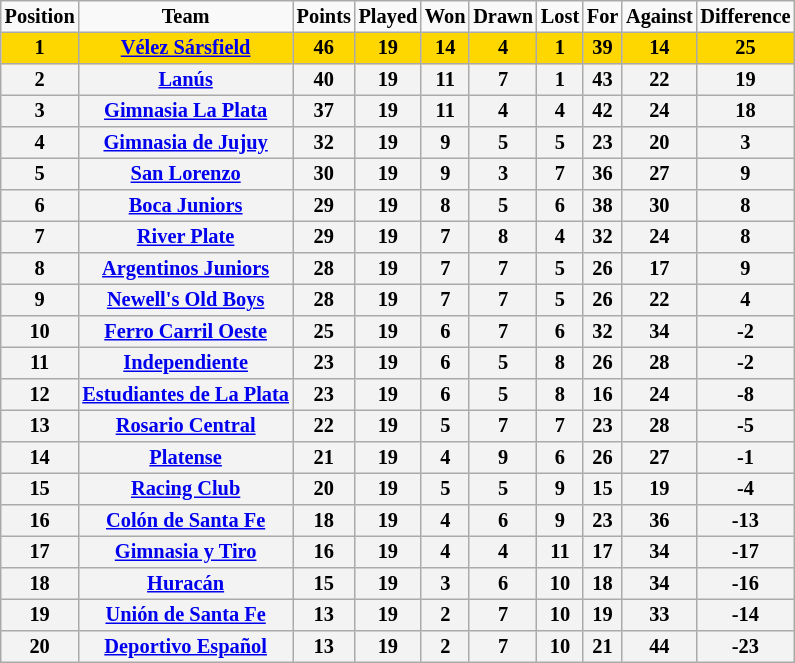<table border="2" cellpadding="2" cellspacing="0" style="margin: 0; background: #f9f9f9; border: 1px #aaa solid; border-collapse: collapse; font-size: 85%;">
<tr>
<th>Position</th>
<th>Team</th>
<th>Points</th>
<th>Played</th>
<th>Won</th>
<th>Drawn</th>
<th>Lost</th>
<th>For</th>
<th>Against</th>
<th>Difference</th>
</tr>
<tr>
<th bgcolor="gold">1</th>
<th bgcolor="gold"><a href='#'>Vélez Sársfield</a></th>
<th bgcolor="gold">46</th>
<th bgcolor="gold">19</th>
<th bgcolor="gold">14</th>
<th bgcolor="gold">4</th>
<th bgcolor="gold">1</th>
<th bgcolor="gold">39</th>
<th bgcolor="gold">14</th>
<th bgcolor="gold">25</th>
</tr>
<tr>
<th bgcolor="F3F3F3">2</th>
<th bgcolor="F3F3F3"><a href='#'>Lanús</a></th>
<th bgcolor="F3F3F3">40</th>
<th bgcolor="F3F3F3">19</th>
<th bgcolor="F3F3F3">11</th>
<th bgcolor="F3F3F3">7</th>
<th bgcolor="F3F3F3">1</th>
<th bgcolor="F3F3F3">43</th>
<th bgcolor="F3F3F3">22</th>
<th bgcolor="F3F3F3">19</th>
</tr>
<tr>
<th bgcolor="F3F3F3">3</th>
<th bgcolor="F3F3F3"><a href='#'>Gimnasia La Plata</a></th>
<th bgcolor="F3F3F3">37</th>
<th bgcolor="F3F3F3">19</th>
<th bgcolor="F3F3F3">11</th>
<th bgcolor="F3F3F3">4</th>
<th bgcolor="F3F3F3">4</th>
<th bgcolor="F3F3F3">42</th>
<th bgcolor="F3F3F3">24</th>
<th bgcolor="F3F3F3">18</th>
</tr>
<tr>
<th bgcolor="F3F3F3">4</th>
<th bgcolor="F3F3F3"><a href='#'>Gimnasia de Jujuy</a></th>
<th bgcolor="F3F3F3">32</th>
<th bgcolor="F3F3F3">19</th>
<th bgcolor="F3F3F3">9</th>
<th bgcolor="F3F3F3">5</th>
<th bgcolor="F3F3F3">5</th>
<th bgcolor="F3F3F3">23</th>
<th bgcolor="F3F3F3">20</th>
<th bgcolor="F3F3F3">3</th>
</tr>
<tr>
<th bgcolor="F3F3F3">5</th>
<th bgcolor="F3F3F3"><a href='#'>San Lorenzo</a></th>
<th bgcolor="F3F3F3">30</th>
<th bgcolor="F3F3F3">19</th>
<th bgcolor="F3F3F3">9</th>
<th bgcolor="F3F3F3">3</th>
<th bgcolor="F3F3F3">7</th>
<th bgcolor="F3F3F3">36</th>
<th bgcolor="F3F3F3">27</th>
<th bgcolor="F3F3F3">9</th>
</tr>
<tr>
<th bgcolor="F3F3F3">6</th>
<th bgcolor="F3F3F3"><a href='#'>Boca Juniors</a></th>
<th bgcolor="F3F3F3">29</th>
<th bgcolor="F3F3F3">19</th>
<th bgcolor="F3F3F3">8</th>
<th bgcolor="F3F3F3">5</th>
<th bgcolor="F3F3F3">6</th>
<th bgcolor="F3F3F3">38</th>
<th bgcolor="F3F3F3">30</th>
<th bgcolor="F3F3F3">8</th>
</tr>
<tr>
<th bgcolor="F3F3F3">7</th>
<th bgcolor="F3F3F3"><a href='#'>River Plate</a></th>
<th bgcolor="F3F3F3">29</th>
<th bgcolor="F3F3F3">19</th>
<th bgcolor="F3F3F3">7</th>
<th bgcolor="F3F3F3">8</th>
<th bgcolor="F3F3F3">4</th>
<th bgcolor="F3F3F3">32</th>
<th bgcolor="F3F3F3">24</th>
<th bgcolor="F3F3F3">8</th>
</tr>
<tr>
<th bgcolor="F3F3F3">8</th>
<th bgcolor="F3F3F3"><a href='#'>Argentinos Juniors</a></th>
<th bgcolor="F3F3F3">28</th>
<th bgcolor="F3F3F3">19</th>
<th bgcolor="F3F3F3">7</th>
<th bgcolor="F3F3F3">7</th>
<th bgcolor="F3F3F3">5</th>
<th bgcolor="F3F3F3">26</th>
<th bgcolor="F3F3F3">17</th>
<th bgcolor="F3F3F3">9</th>
</tr>
<tr>
<th bgcolor="F3F3F3">9</th>
<th bgcolor="F3F3F3"><a href='#'>Newell's Old Boys</a></th>
<th bgcolor="F3F3F3">28</th>
<th bgcolor="F3F3F3">19</th>
<th bgcolor="F3F3F3">7</th>
<th bgcolor="F3F3F3">7</th>
<th bgcolor="F3F3F3">5</th>
<th bgcolor="F3F3F3">26</th>
<th bgcolor="F3F3F3">22</th>
<th bgcolor="F3F3F3">4</th>
</tr>
<tr>
<th bgcolor="F3F3F3">10</th>
<th bgcolor="F3F3F3"><a href='#'>Ferro Carril Oeste</a></th>
<th bgcolor="F3F3F3">25</th>
<th bgcolor="F3F3F3">19</th>
<th bgcolor="F3F3F3">6</th>
<th bgcolor="F3F3F3">7</th>
<th bgcolor="F3F3F3">6</th>
<th bgcolor="F3F3F3">32</th>
<th bgcolor="F3F3F3">34</th>
<th bgcolor="F3F3F3">-2</th>
</tr>
<tr>
<th bgcolor="F3F3F3">11</th>
<th bgcolor="F3F3F3"><a href='#'>Independiente</a></th>
<th bgcolor="F3F3F3">23</th>
<th bgcolor="F3F3F3">19</th>
<th bgcolor="F3F3F3">6</th>
<th bgcolor="F3F3F3">5</th>
<th bgcolor="F3F3F3">8</th>
<th bgcolor="F3F3F3">26</th>
<th bgcolor="F3F3F3">28</th>
<th bgcolor="F3F3F3">-2</th>
</tr>
<tr>
<th bgcolor="F3F3F3">12</th>
<th bgcolor="F3F3F3"><a href='#'>Estudiantes de La Plata</a></th>
<th bgcolor="F3F3F3">23</th>
<th bgcolor="F3F3F3">19</th>
<th bgcolor="F3F3F3">6</th>
<th bgcolor="F3F3F3">5</th>
<th bgcolor="F3F3F3">8</th>
<th bgcolor="F3F3F3">16</th>
<th bgcolor="F3F3F3">24</th>
<th bgcolor="F3F3F3">-8</th>
</tr>
<tr>
<th bgcolor="F3F3F3">13</th>
<th bgcolor="F3F3F3"><a href='#'>Rosario Central</a></th>
<th bgcolor="F3F3F3">22</th>
<th bgcolor="F3F3F3">19</th>
<th bgcolor="F3F3F3">5</th>
<th bgcolor="F3F3F3">7</th>
<th bgcolor="F3F3F3">7</th>
<th bgcolor="F3F3F3">23</th>
<th bgcolor="F3F3F3">28</th>
<th bgcolor="F3F3F3">-5</th>
</tr>
<tr>
<th bgcolor="F3F3F3">14</th>
<th bgcolor="F3F3F3"><a href='#'>Platense</a></th>
<th bgcolor="F3F3F3">21</th>
<th bgcolor="F3F3F3">19</th>
<th bgcolor="F3F3F3">4</th>
<th bgcolor="F3F3F3">9</th>
<th bgcolor="F3F3F3">6</th>
<th bgcolor="F3F3F3">26</th>
<th bgcolor="F3F3F3">27</th>
<th bgcolor="F3F3F3">-1</th>
</tr>
<tr>
<th bgcolor="F3F3F3">15</th>
<th bgcolor="F3F3F3"><a href='#'>Racing Club</a></th>
<th bgcolor="F3F3F3">20</th>
<th bgcolor="F3F3F3">19</th>
<th bgcolor="F3F3F3">5</th>
<th bgcolor="F3F3F3">5</th>
<th bgcolor="F3F3F3">9</th>
<th bgcolor="F3F3F3">15</th>
<th bgcolor="F3F3F3">19</th>
<th bgcolor="F3F3F3">-4</th>
</tr>
<tr>
<th bgcolor="F3F3F3">16</th>
<th bgcolor="F3F3F3"><a href='#'>Colón de Santa Fe</a></th>
<th bgcolor="F3F3F3">18</th>
<th bgcolor="F3F3F3">19</th>
<th bgcolor="F3F3F3">4</th>
<th bgcolor="F3F3F3">6</th>
<th bgcolor="F3F3F3">9</th>
<th bgcolor="F3F3F3">23</th>
<th bgcolor="F3F3F3">36</th>
<th bgcolor="F3F3F3">-13</th>
</tr>
<tr>
<th bgcolor="F3F3F3">17</th>
<th bgcolor="F3F3F3"><a href='#'>Gimnasia y Tiro</a></th>
<th bgcolor="F3F3F3">16</th>
<th bgcolor="F3F3F3">19</th>
<th bgcolor="F3F3F3">4</th>
<th bgcolor="F3F3F3">4</th>
<th bgcolor="F3F3F3">11</th>
<th bgcolor="F3F3F3">17</th>
<th bgcolor="F3F3F3">34</th>
<th bgcolor="F3F3F3">-17</th>
</tr>
<tr>
<th bgcolor="F3F3F3">18</th>
<th bgcolor="F3F3F3"><a href='#'>Huracán</a></th>
<th bgcolor="F3F3F3">15</th>
<th bgcolor="F3F3F3">19</th>
<th bgcolor="F3F3F3">3</th>
<th bgcolor="F3F3F3">6</th>
<th bgcolor="F3F3F3">10</th>
<th bgcolor="F3F3F3">18</th>
<th bgcolor="F3F3F3">34</th>
<th bgcolor="F3F3F3">-16</th>
</tr>
<tr>
<th bgcolor="F3F3F3">19</th>
<th bgcolor="F3F3F3"><a href='#'>Unión de Santa Fe</a></th>
<th bgcolor="F3F3F3">13</th>
<th bgcolor="F3F3F3">19</th>
<th bgcolor="F3F3F3">2</th>
<th bgcolor="F3F3F3">7</th>
<th bgcolor="F3F3F3">10</th>
<th bgcolor="F3F3F3">19</th>
<th bgcolor="F3F3F3">33</th>
<th bgcolor="F3F3F3">-14</th>
</tr>
<tr>
<th bgcolor="F3F3F3">20</th>
<th bgcolor="F3F3F3"><a href='#'>Deportivo Español</a></th>
<th bgcolor="F3F3F3">13</th>
<th bgcolor="F3F3F3">19</th>
<th bgcolor="F3F3F3">2</th>
<th bgcolor="F3F3F3">7</th>
<th bgcolor="F3F3F3">10</th>
<th bgcolor="F3F3F3">21</th>
<th bgcolor="F3F3F3">44</th>
<th bgcolor="F3F3F3">-23</th>
</tr>
</table>
